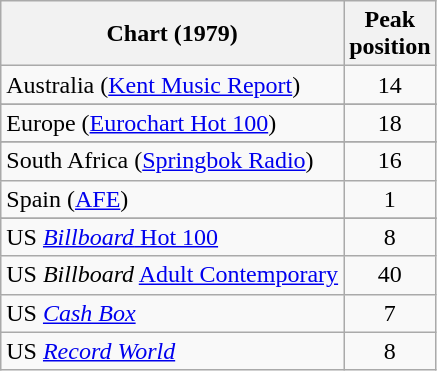<table class="wikitable sortable">
<tr>
<th>Chart (1979)</th>
<th>Peak<br>position</th>
</tr>
<tr>
<td>Australia (<a href='#'>Kent Music Report</a>)</td>
<td align="center">14</td>
</tr>
<tr>
</tr>
<tr>
</tr>
<tr>
</tr>
<tr>
</tr>
<tr>
<td>Europe (<a href='#'>Eurochart Hot 100</a>)</td>
<td align="center">18</td>
</tr>
<tr>
</tr>
<tr>
</tr>
<tr>
</tr>
<tr>
</tr>
<tr>
</tr>
<tr>
</tr>
<tr>
<td>South Africa (<a href='#'>Springbok Radio</a>)</td>
<td align="center">16</td>
</tr>
<tr>
<td>Spain (<a href='#'>AFE</a>)</td>
<td align="center">1</td>
</tr>
<tr>
</tr>
<tr>
<td>US <a href='#'><em>Billboard</em> Hot 100</a></td>
<td align="center">8</td>
</tr>
<tr>
<td>US <em>Billboard</em> <a href='#'>Adult Contemporary</a></td>
<td align="center">40</td>
</tr>
<tr>
<td>US <em><a href='#'>Cash Box</a></em></td>
<td align="center">7</td>
</tr>
<tr>
<td>US <em><a href='#'>Record World</a></em></td>
<td align="center">8</td>
</tr>
</table>
